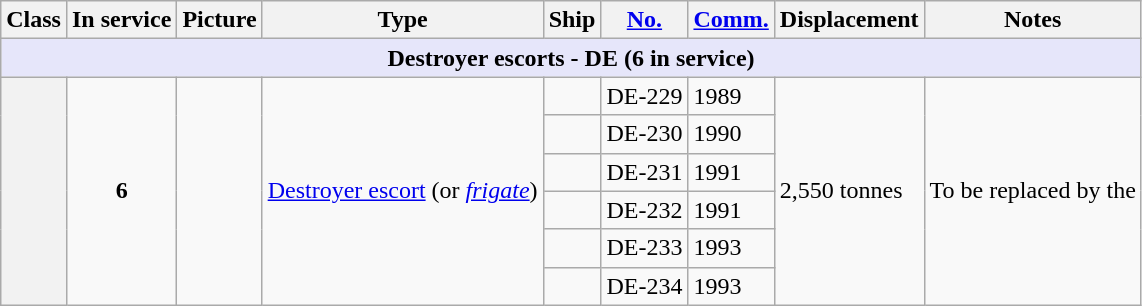<table class="wikitable">
<tr>
<th>Class</th>
<th>In service</th>
<th>Picture</th>
<th>Type</th>
<th>Ship</th>
<th><a href='#'>No.</a></th>
<th><a href='#'>Comm.</a></th>
<th>Displacement</th>
<th>Notes</th>
</tr>
<tr>
<th colspan="9" style="background: lavender;">Destroyer escorts - DE (6 in service)</th>
</tr>
<tr>
<th rowspan="6" style="text-align: left;"></th>
<td rowspan="6" style="text-align: center;"><strong>6</strong></td>
<td rowspan="6"></td>
<td rowspan="6"><a href='#'>Destroyer escort</a> (or <em><a href='#'>frigate</a></em>)</td>
<td></td>
<td>DE-229</td>
<td>1989</td>
<td rowspan="6">2,550 tonnes</td>
<td rowspan="6">To be replaced by the  </td>
</tr>
<tr>
<td></td>
<td>DE-230</td>
<td>1990</td>
</tr>
<tr>
<td></td>
<td>DE-231</td>
<td>1991</td>
</tr>
<tr>
<td></td>
<td>DE-232</td>
<td>1991</td>
</tr>
<tr>
<td></td>
<td>DE-233</td>
<td>1993</td>
</tr>
<tr>
<td></td>
<td>DE-234</td>
<td>1993</td>
</tr>
</table>
